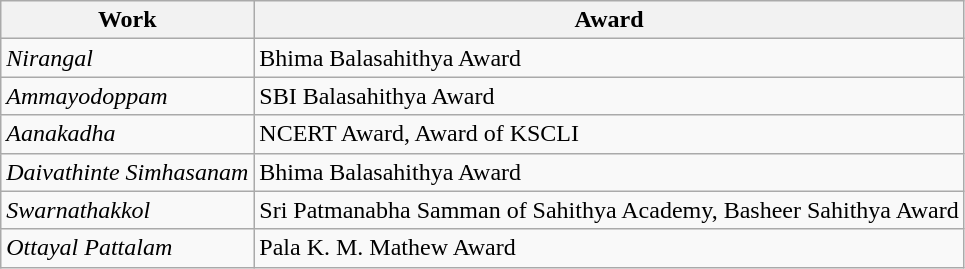<table class="wikitable">
<tr>
<th>Work</th>
<th>Award</th>
</tr>
<tr>
<td><em>Nirangal</em></td>
<td>Bhima Balasahithya Award</td>
</tr>
<tr>
<td><em>Ammayodoppam</em></td>
<td>SBI Balasahithya Award</td>
</tr>
<tr>
<td><em>Aanakadha</em></td>
<td>NCERT Award, Award of KSCLI</td>
</tr>
<tr>
<td><em>Daivathinte Simhasanam</em></td>
<td>Bhima Balasahithya Award</td>
</tr>
<tr>
<td><em>Swarnathakkol</em></td>
<td>Sri Patmanabha Samman of Sahithya Academy, Basheer Sahithya Award</td>
</tr>
<tr>
<td><em>Ottayal Pattalam</em></td>
<td>Pala K. M. Mathew Award</td>
</tr>
</table>
